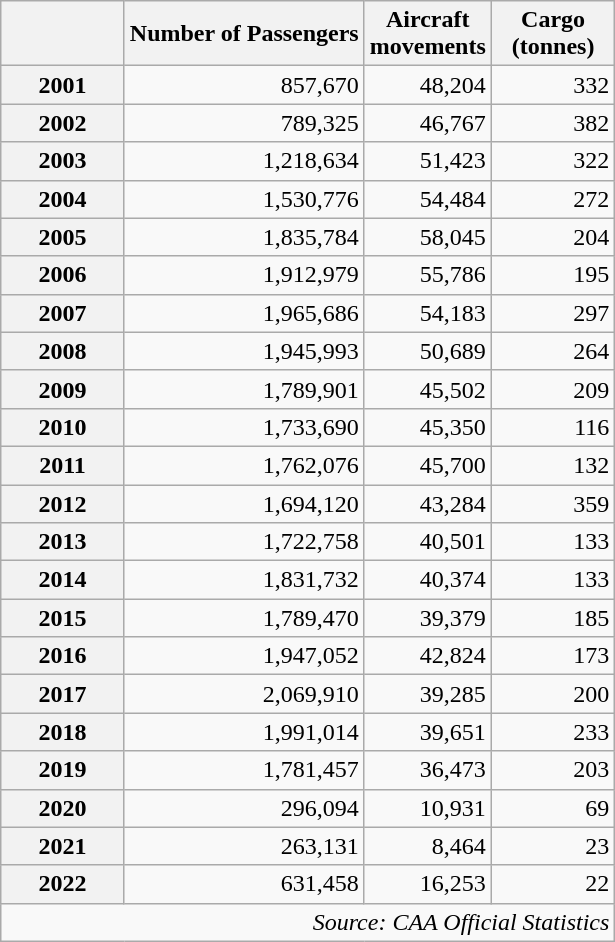<table class="wikitable sortable" style="text-align: right;" align="center">
<tr>
<th style="width:75px"></th>
<th>Number of Passengers</th>
<th style="width:75px">Aircraft movements</th>
<th style="width:75px">Cargo <br> (tonnes)</th>
</tr>
<tr>
<th>2001</th>
<td>857,670</td>
<td>48,204</td>
<td>332</td>
</tr>
<tr>
<th>2002</th>
<td>789,325</td>
<td>46,767</td>
<td>382</td>
</tr>
<tr>
<th>2003</th>
<td>1,218,634</td>
<td>51,423</td>
<td>322</td>
</tr>
<tr>
<th>2004</th>
<td>1,530,776</td>
<td>54,484</td>
<td>272</td>
</tr>
<tr>
<th>2005</th>
<td>1,835,784</td>
<td>58,045</td>
<td>204</td>
</tr>
<tr>
<th>2006</th>
<td>1,912,979</td>
<td>55,786</td>
<td>195</td>
</tr>
<tr>
<th>2007</th>
<td>1,965,686</td>
<td>54,183</td>
<td>297</td>
</tr>
<tr>
<th>2008</th>
<td>1,945,993</td>
<td>50,689</td>
<td>264</td>
</tr>
<tr>
<th>2009</th>
<td>1,789,901</td>
<td>45,502</td>
<td>209</td>
</tr>
<tr>
<th>2010</th>
<td>1,733,690</td>
<td>45,350</td>
<td>116</td>
</tr>
<tr>
<th>2011</th>
<td>1,762,076</td>
<td>45,700</td>
<td>132</td>
</tr>
<tr>
<th>2012</th>
<td>1,694,120</td>
<td>43,284</td>
<td>359</td>
</tr>
<tr>
<th>2013</th>
<td>1,722,758</td>
<td>40,501</td>
<td>133</td>
</tr>
<tr>
<th>2014</th>
<td>1,831,732</td>
<td>40,374</td>
<td>133</td>
</tr>
<tr>
<th>2015</th>
<td>1,789,470</td>
<td>39,379</td>
<td>185</td>
</tr>
<tr>
<th>2016</th>
<td>1,947,052</td>
<td>42,824</td>
<td>173</td>
</tr>
<tr>
<th>2017</th>
<td>2,069,910</td>
<td>39,285</td>
<td>200</td>
</tr>
<tr>
<th>2018</th>
<td>1,991,014</td>
<td>39,651</td>
<td>233</td>
</tr>
<tr>
<th>2019</th>
<td>1,781,457</td>
<td>36,473</td>
<td>203</td>
</tr>
<tr>
<th>2020</th>
<td>296,094</td>
<td>10,931</td>
<td>69</td>
</tr>
<tr>
<th>2021</th>
<td>263,131</td>
<td>8,464</td>
<td>23</td>
</tr>
<tr>
<th>2022</th>
<td>631,458</td>
<td>16,253</td>
<td>22</td>
</tr>
<tr class="sortbottom">
<td colspan=5 align="right"><em>Source: CAA Official Statistics</em></td>
</tr>
</table>
